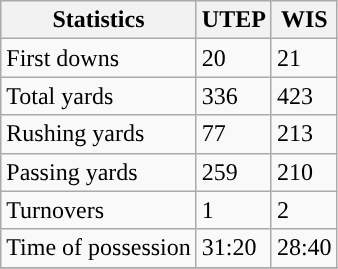<table class="wikitable" style="float: left;">
<tr>
<th>Statistics</th>
<th>UTEP</th>
<th>WIS</th>
</tr>
<tr>
<td>First downs</td>
<td>20</td>
<td>21</td>
</tr>
<tr>
<td>Total yards</td>
<td>336</td>
<td>423</td>
</tr>
<tr>
<td>Rushing yards</td>
<td>77</td>
<td>213</td>
</tr>
<tr>
<td>Passing yards</td>
<td>259</td>
<td>210</td>
</tr>
<tr>
<td>Turnovers</td>
<td>1</td>
<td>2</td>
</tr>
<tr>
<td>Time of possession</td>
<td>31:20</td>
<td>28:40</td>
</tr>
<tr>
</tr>
</table>
